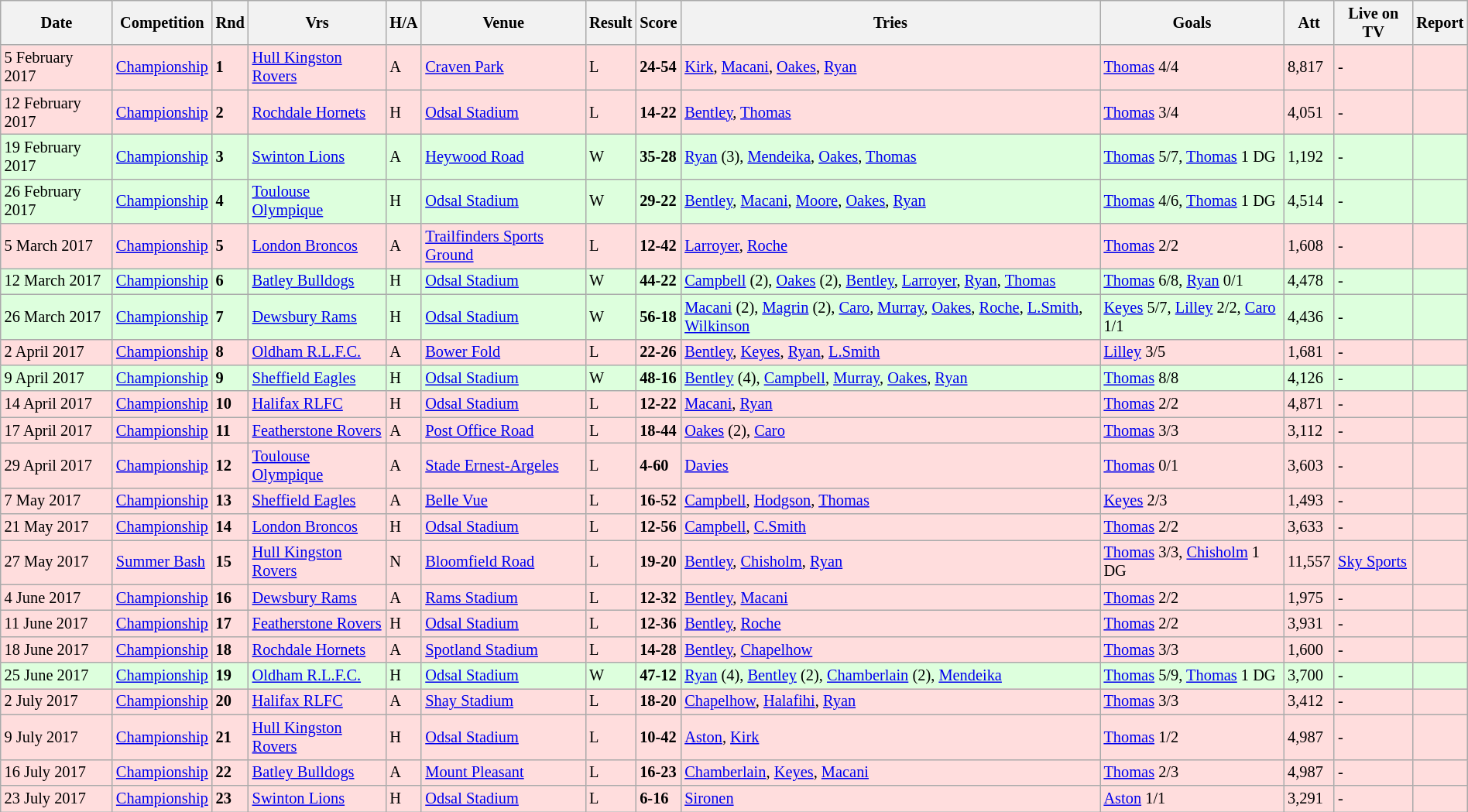<table class="wikitable"  style="font-size:85%; width:100%;">
<tr>
<th>Date</th>
<th>Competition</th>
<th>Rnd</th>
<th>Vrs</th>
<th>H/A</th>
<th>Venue</th>
<th>Result</th>
<th>Score</th>
<th>Tries</th>
<th>Goals</th>
<th>Att</th>
<th>Live on TV</th>
<th>Report</th>
</tr>
<tr style="background:#ffdddd;" width=20 | >
<td>5 February 2017</td>
<td><a href='#'>Championship</a></td>
<td><strong>1</strong></td>
<td><a href='#'>Hull Kingston Rovers</a></td>
<td>A</td>
<td><a href='#'>Craven Park</a></td>
<td>L</td>
<td><strong>24-54</strong></td>
<td><a href='#'>Kirk</a>, <a href='#'>Macani</a>, <a href='#'>Oakes</a>, <a href='#'>Ryan</a></td>
<td><a href='#'>Thomas</a> 4/4</td>
<td>8,817</td>
<td>-</td>
<td></td>
</tr>
<tr style="background:#ffdddd;" width=20 | >
<td>12 February 2017</td>
<td><a href='#'>Championship</a></td>
<td><strong>2</strong></td>
<td><a href='#'>Rochdale Hornets</a></td>
<td>H</td>
<td><a href='#'>Odsal Stadium</a></td>
<td>L</td>
<td><strong>14-22</strong></td>
<td><a href='#'>Bentley</a>, <a href='#'>Thomas</a></td>
<td><a href='#'>Thomas</a> 3/4</td>
<td>4,051</td>
<td>-</td>
<td></td>
</tr>
<tr style="background:#ddffdd;" width=20 | >
<td>19 February 2017</td>
<td><a href='#'>Championship</a></td>
<td><strong>3</strong></td>
<td><a href='#'>Swinton Lions</a></td>
<td>A</td>
<td><a href='#'>Heywood Road</a></td>
<td>W</td>
<td><strong>35-28</strong></td>
<td><a href='#'>Ryan</a> (3), <a href='#'>Mendeika</a>, <a href='#'>Oakes</a>, <a href='#'>Thomas</a></td>
<td><a href='#'>Thomas</a> 5/7, <a href='#'>Thomas</a> 1 DG</td>
<td>1,192</td>
<td>-</td>
<td></td>
</tr>
<tr style="background:#ddffdd;" width=20 | >
<td>26 February 2017</td>
<td><a href='#'>Championship</a></td>
<td><strong>4</strong></td>
<td><a href='#'>Toulouse Olympique</a></td>
<td>H</td>
<td><a href='#'>Odsal Stadium</a></td>
<td>W</td>
<td><strong>29-22</strong></td>
<td><a href='#'>Bentley</a>, <a href='#'>Macani</a>, <a href='#'>Moore</a>, <a href='#'>Oakes</a>, <a href='#'>Ryan</a></td>
<td><a href='#'>Thomas</a> 4/6, <a href='#'>Thomas</a> 1 DG</td>
<td>4,514</td>
<td>-</td>
<td></td>
</tr>
<tr style="background:#ffdddd;" width=20 | >
<td>5 March 2017</td>
<td><a href='#'>Championship</a></td>
<td><strong>5</strong></td>
<td><a href='#'>London Broncos</a></td>
<td>A</td>
<td><a href='#'>Trailfinders Sports Ground</a></td>
<td>L</td>
<td><strong>12-42</strong></td>
<td><a href='#'>Larroyer</a>, <a href='#'>Roche</a></td>
<td><a href='#'>Thomas</a> 2/2</td>
<td>1,608</td>
<td>-</td>
<td></td>
</tr>
<tr style="background:#ddffdd;" width=20 | >
<td>12 March 2017</td>
<td><a href='#'>Championship</a></td>
<td><strong>6</strong></td>
<td><a href='#'>Batley Bulldogs</a></td>
<td>H</td>
<td><a href='#'>Odsal Stadium</a></td>
<td>W</td>
<td><strong>44-22</strong></td>
<td><a href='#'>Campbell</a> (2), <a href='#'>Oakes</a> (2), <a href='#'>Bentley</a>, <a href='#'>Larroyer</a>, <a href='#'>Ryan</a>, <a href='#'>Thomas</a></td>
<td><a href='#'>Thomas</a> 6/8, <a href='#'>Ryan</a> 0/1</td>
<td>4,478</td>
<td>-</td>
<td></td>
</tr>
<tr style="background:#ddffdd;" width=20 | >
<td>26 March 2017</td>
<td><a href='#'>Championship</a></td>
<td><strong>7</strong></td>
<td><a href='#'>Dewsbury Rams</a></td>
<td>H</td>
<td><a href='#'>Odsal Stadium</a></td>
<td>W</td>
<td><strong>56-18</strong></td>
<td><a href='#'>Macani</a> (2), <a href='#'>Magrin</a> (2), <a href='#'>Caro</a>, <a href='#'>Murray</a>, <a href='#'>Oakes</a>, <a href='#'>Roche</a>, <a href='#'>L.Smith</a>, <a href='#'>Wilkinson</a></td>
<td><a href='#'>Keyes</a> 5/7, <a href='#'>Lilley</a> 2/2, <a href='#'>Caro</a> 1/1</td>
<td>4,436</td>
<td>-</td>
<td></td>
</tr>
<tr style="background:#ffdddd;" width=20 | >
<td>2 April 2017</td>
<td><a href='#'>Championship</a></td>
<td><strong>8</strong></td>
<td><a href='#'>Oldham R.L.F.C.</a></td>
<td>A</td>
<td><a href='#'>Bower Fold</a></td>
<td>L</td>
<td><strong>22-26</strong></td>
<td><a href='#'>Bentley</a>, <a href='#'>Keyes</a>, <a href='#'>Ryan</a>, <a href='#'>L.Smith</a></td>
<td><a href='#'>Lilley</a> 3/5</td>
<td>1,681</td>
<td>-</td>
<td></td>
</tr>
<tr style="background:#ddffdd;" width=20 | >
<td>9 April 2017</td>
<td><a href='#'>Championship</a></td>
<td><strong>9</strong></td>
<td><a href='#'>Sheffield Eagles</a></td>
<td>H</td>
<td><a href='#'>Odsal Stadium</a></td>
<td>W</td>
<td><strong>48-16</strong></td>
<td><a href='#'>Bentley</a> (4), <a href='#'>Campbell</a>, <a href='#'>Murray</a>, <a href='#'>Oakes</a>, <a href='#'>Ryan</a></td>
<td><a href='#'>Thomas</a> 8/8</td>
<td>4,126</td>
<td>-</td>
<td></td>
</tr>
<tr style="background:#ffdddd;" width=20 | >
<td>14 April 2017</td>
<td><a href='#'>Championship</a></td>
<td><strong>10</strong></td>
<td><a href='#'>Halifax RLFC</a></td>
<td>H</td>
<td><a href='#'>Odsal Stadium</a></td>
<td>L</td>
<td><strong>12-22</strong></td>
<td><a href='#'>Macani</a>, <a href='#'>Ryan</a></td>
<td><a href='#'>Thomas</a> 2/2</td>
<td>4,871</td>
<td>-</td>
<td></td>
</tr>
<tr style="background:#ffdddd;" width=20 | >
<td>17 April 2017</td>
<td><a href='#'>Championship</a></td>
<td><strong>11</strong></td>
<td><a href='#'>Featherstone Rovers</a></td>
<td>A</td>
<td><a href='#'>Post Office Road</a></td>
<td>L</td>
<td><strong>18-44</strong></td>
<td><a href='#'>Oakes</a> (2), <a href='#'>Caro</a></td>
<td><a href='#'>Thomas</a> 3/3</td>
<td>3,112</td>
<td>-</td>
<td></td>
</tr>
<tr style="background:#ffdddd;" width=20 | >
<td>29 April 2017</td>
<td><a href='#'>Championship</a></td>
<td><strong>12</strong></td>
<td><a href='#'>Toulouse Olympique</a></td>
<td>A</td>
<td><a href='#'>Stade Ernest-Argeles</a></td>
<td>L</td>
<td><strong>4-60</strong></td>
<td><a href='#'>Davies</a></td>
<td><a href='#'>Thomas</a> 0/1</td>
<td>3,603</td>
<td>-</td>
<td></td>
</tr>
<tr style="background:#ffdddd;" width=20 | >
<td>7 May 2017</td>
<td><a href='#'>Championship</a></td>
<td><strong>13</strong></td>
<td><a href='#'>Sheffield Eagles</a></td>
<td>A</td>
<td><a href='#'>Belle Vue</a></td>
<td>L</td>
<td><strong>16-52</strong></td>
<td><a href='#'>Campbell</a>, <a href='#'>Hodgson</a>, <a href='#'>Thomas</a></td>
<td><a href='#'>Keyes</a> 2/3</td>
<td>1,493</td>
<td>-</td>
<td></td>
</tr>
<tr style="background:#ffdddd;" width=20 | >
<td>21 May 2017</td>
<td><a href='#'>Championship</a></td>
<td><strong>14</strong></td>
<td><a href='#'>London Broncos</a></td>
<td>H</td>
<td><a href='#'>Odsal Stadium</a></td>
<td>L</td>
<td><strong>12-56</strong></td>
<td><a href='#'>Campbell</a>, <a href='#'>C.Smith</a></td>
<td><a href='#'>Thomas</a> 2/2</td>
<td>3,633</td>
<td>-</td>
<td></td>
</tr>
<tr style="background:#ffdddd;" width=20 | >
<td>27 May 2017</td>
<td><a href='#'>Summer Bash</a></td>
<td><strong>15</strong></td>
<td><a href='#'>Hull Kingston Rovers</a></td>
<td>N</td>
<td><a href='#'>Bloomfield Road</a></td>
<td>L</td>
<td><strong>19-20</strong></td>
<td><a href='#'>Bentley</a>, <a href='#'>Chisholm</a>, <a href='#'>Ryan</a></td>
<td><a href='#'>Thomas</a> 3/3, <a href='#'>Chisholm</a> 1 DG</td>
<td>11,557</td>
<td><a href='#'>Sky Sports</a></td>
<td></td>
</tr>
<tr style="background:#ffdddd;" width=20 | >
<td>4 June 2017</td>
<td><a href='#'>Championship</a></td>
<td><strong>16</strong></td>
<td><a href='#'>Dewsbury Rams</a></td>
<td>A</td>
<td><a href='#'>Rams Stadium</a></td>
<td>L</td>
<td><strong>12-32</strong></td>
<td><a href='#'>Bentley</a>, <a href='#'>Macani</a></td>
<td><a href='#'>Thomas</a> 2/2</td>
<td>1,975</td>
<td>-</td>
<td></td>
</tr>
<tr style="background:#ffdddd;" width=20 | >
<td>11 June 2017</td>
<td><a href='#'>Championship</a></td>
<td><strong>17</strong></td>
<td><a href='#'>Featherstone Rovers</a></td>
<td>H</td>
<td><a href='#'>Odsal Stadium</a></td>
<td>L</td>
<td><strong>12-36</strong></td>
<td><a href='#'>Bentley</a>, <a href='#'>Roche</a></td>
<td><a href='#'>Thomas</a> 2/2</td>
<td>3,931</td>
<td>-</td>
<td></td>
</tr>
<tr style="background:#ffdddd;" width=20 | >
<td>18 June 2017</td>
<td><a href='#'>Championship</a></td>
<td><strong>18</strong></td>
<td><a href='#'>Rochdale Hornets</a></td>
<td>A</td>
<td><a href='#'>Spotland Stadium</a></td>
<td>L</td>
<td><strong>14-28</strong></td>
<td><a href='#'>Bentley</a>, <a href='#'>Chapelhow</a></td>
<td><a href='#'>Thomas</a> 3/3</td>
<td>1,600</td>
<td>-</td>
<td></td>
</tr>
<tr style="background:#ddffdd;" width=20 | >
<td>25 June 2017</td>
<td><a href='#'>Championship</a></td>
<td><strong>19</strong></td>
<td><a href='#'>Oldham R.L.F.C.</a></td>
<td>H</td>
<td><a href='#'>Odsal Stadium</a></td>
<td>W</td>
<td><strong>47-12</strong></td>
<td><a href='#'>Ryan</a> (4), <a href='#'>Bentley</a> (2), <a href='#'>Chamberlain</a> (2), <a href='#'>Mendeika</a></td>
<td><a href='#'>Thomas</a> 5/9, <a href='#'>Thomas</a> 1 DG</td>
<td>3,700</td>
<td>-</td>
<td></td>
</tr>
<tr style="background:#ffdddd;" width=20 | >
<td>2 July 2017</td>
<td><a href='#'>Championship</a></td>
<td><strong>20</strong></td>
<td><a href='#'>Halifax RLFC</a></td>
<td>A</td>
<td><a href='#'>Shay Stadium</a></td>
<td>L</td>
<td><strong>18-20</strong></td>
<td><a href='#'>Chapelhow</a>, <a href='#'>Halafihi</a>, <a href='#'>Ryan</a></td>
<td><a href='#'>Thomas</a> 3/3</td>
<td>3,412</td>
<td>-</td>
<td></td>
</tr>
<tr style="background:#ffdddd;" width=20 | >
<td>9 July 2017</td>
<td><a href='#'>Championship</a></td>
<td><strong>21</strong></td>
<td><a href='#'>Hull Kingston Rovers</a></td>
<td>H</td>
<td><a href='#'>Odsal Stadium</a></td>
<td>L</td>
<td><strong>10-42</strong></td>
<td><a href='#'>Aston</a>, <a href='#'>Kirk</a></td>
<td><a href='#'>Thomas</a> 1/2</td>
<td>4,987</td>
<td>-</td>
<td></td>
</tr>
<tr style="background:#ffdddd;" width=20 | >
<td>16 July 2017</td>
<td><a href='#'>Championship</a></td>
<td><strong>22</strong></td>
<td><a href='#'>Batley Bulldogs</a></td>
<td>A</td>
<td><a href='#'>Mount Pleasant</a></td>
<td>L</td>
<td><strong>16-23</strong></td>
<td><a href='#'>Chamberlain</a>, <a href='#'>Keyes</a>, <a href='#'>Macani</a></td>
<td><a href='#'>Thomas</a> 2/3</td>
<td>4,987</td>
<td>-</td>
<td></td>
</tr>
<tr style="background:#ffdddd;" width=20 | >
<td>23 July 2017</td>
<td><a href='#'>Championship</a></td>
<td><strong>23</strong></td>
<td><a href='#'>Swinton Lions</a></td>
<td>H</td>
<td><a href='#'>Odsal Stadium</a></td>
<td>L</td>
<td><strong>6-16</strong></td>
<td><a href='#'>Sironen</a></td>
<td><a href='#'>Aston</a> 1/1</td>
<td>3,291</td>
<td>-</td>
<td></td>
</tr>
</table>
